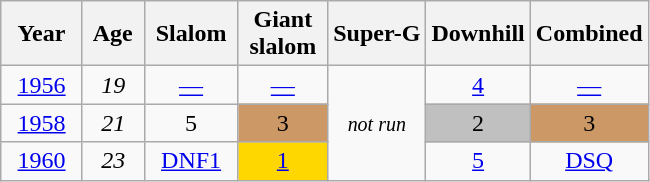<table class=wikitable style="text-align:center">
<tr>
<th>  Year  </th>
<th> Age </th>
<th> Slalom </th>
<th> Giant <br> slalom </th>
<th>Super-G</th>
<th>Downhill</th>
<th>Combined</th>
</tr>
<tr>
<td><a href='#'>1956</a></td>
<td><em>19</em></td>
<td><a href='#'>—</a></td>
<td><a href='#'>—</a></td>
<td rowspan=3><small><em>not run</em></small></td>
<td><a href='#'>4</a></td>
<td><a href='#'>—</a></td>
</tr>
<tr>
<td><a href='#'>1958</a></td>
<td><em>21</em></td>
<td>5</td>
<td style="background:#c96;">3</td>
<td style="background:silver;">2</td>
<td style="background:#c96;">3</td>
</tr>
<tr>
<td><a href='#'>1960</a></td>
<td><em>23</em></td>
<td><a href='#'>DNF1</a></td>
<td style="background:gold;"><a href='#'>1</a></td>
<td><a href='#'>5</a></td>
<td><a href='#'>DSQ</a></td>
</tr>
</table>
